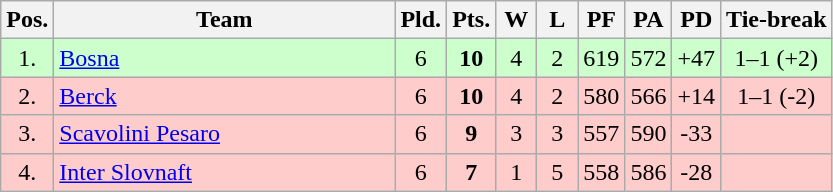<table class="wikitable" style="text-align:center">
<tr>
<th width=15>Pos.</th>
<th width=220>Team</th>
<th width=20>Pld.</th>
<th width=20>Pts.</th>
<th width=20>W</th>
<th width=20>L</th>
<th width=20>PF</th>
<th width=20>PA</th>
<th width=20>PD</th>
<th>Tie-break</th>
</tr>
<tr style="background: #ccffcc;">
<td>1.</td>
<td align=left> <a href='#'>Bosna</a></td>
<td>6</td>
<td><strong>10</strong></td>
<td>4</td>
<td>2</td>
<td>619</td>
<td>572</td>
<td>+47</td>
<td>1–1 (+2)</td>
</tr>
<tr style="background: #ffcccc;">
<td>2.</td>
<td align=left> <a href='#'>Berck</a></td>
<td>6</td>
<td><strong>10</strong></td>
<td>4</td>
<td>2</td>
<td>580</td>
<td>566</td>
<td>+14</td>
<td>1–1 (-2)</td>
</tr>
<tr style="background: #ffcccc;">
<td>3.</td>
<td align=left> <a href='#'>Scavolini Pesaro</a></td>
<td>6</td>
<td><strong>9</strong></td>
<td>3</td>
<td>3</td>
<td>557</td>
<td>590</td>
<td>-33</td>
<td></td>
</tr>
<tr style="background: #ffcccc;">
<td>4.</td>
<td align=left> <a href='#'>Inter Slovnaft</a></td>
<td>6</td>
<td><strong>7</strong></td>
<td>1</td>
<td>5</td>
<td>558</td>
<td>586</td>
<td>-28</td>
<td></td>
</tr>
</table>
